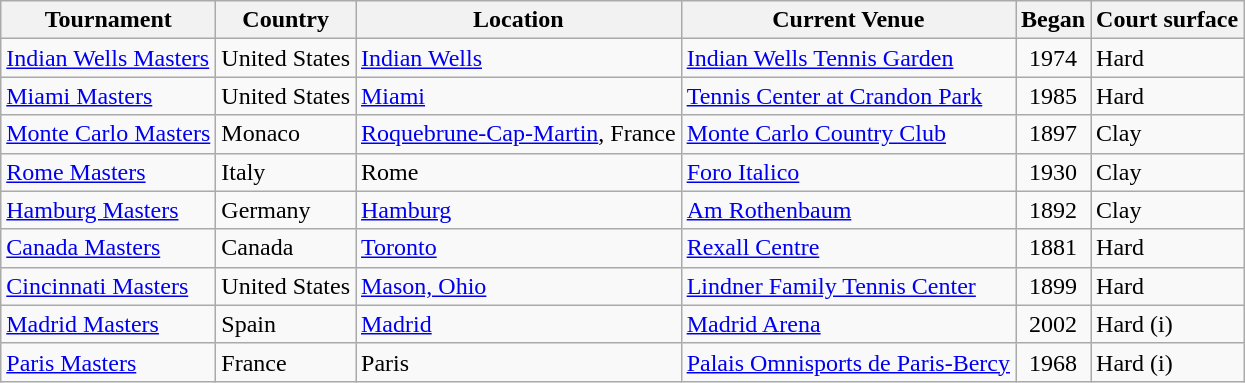<table class="wikitable">
<tr>
<th scope="col">Tournament</th>
<th scope="col">Country</th>
<th scope="col">Location</th>
<th scope="col">Current Venue</th>
<th scope="col">Began</th>
<th scope="col">Court surface</th>
</tr>
<tr>
<td><a href='#'>Indian Wells Masters</a></td>
<td>United States</td>
<td><a href='#'>Indian Wells</a></td>
<td><a href='#'>Indian Wells Tennis Garden</a></td>
<td align=center>1974</td>
<td>Hard</td>
</tr>
<tr>
<td><a href='#'>Miami Masters</a></td>
<td>United States</td>
<td><a href='#'>Miami</a></td>
<td><a href='#'>Tennis Center at Crandon Park</a></td>
<td align=center>1985</td>
<td>Hard</td>
</tr>
<tr>
<td><a href='#'>Monte Carlo Masters</a></td>
<td>Monaco</td>
<td><a href='#'>Roquebrune-Cap-Martin</a>, France</td>
<td><a href='#'>Monte Carlo Country Club</a></td>
<td align=center>1897</td>
<td>Clay</td>
</tr>
<tr>
<td><a href='#'>Rome Masters</a></td>
<td>Italy</td>
<td>Rome</td>
<td><a href='#'>Foro Italico</a></td>
<td align=center>1930</td>
<td>Clay</td>
</tr>
<tr>
<td><a href='#'>Hamburg Masters</a></td>
<td>Germany</td>
<td><a href='#'>Hamburg</a></td>
<td><a href='#'>Am Rothenbaum</a></td>
<td align=center>1892</td>
<td>Clay</td>
</tr>
<tr>
<td><a href='#'>Canada Masters</a></td>
<td>Canada</td>
<td><a href='#'>Toronto</a></td>
<td><a href='#'>Rexall Centre</a></td>
<td align=center>1881</td>
<td>Hard</td>
</tr>
<tr>
<td><a href='#'>Cincinnati Masters</a></td>
<td>United States</td>
<td><a href='#'>Mason, Ohio</a></td>
<td><a href='#'>Lindner Family Tennis Center</a></td>
<td align=center>1899</td>
<td>Hard</td>
</tr>
<tr>
<td><a href='#'>Madrid Masters</a></td>
<td>Spain</td>
<td><a href='#'>Madrid</a></td>
<td><a href='#'>Madrid Arena</a></td>
<td align=center>2002</td>
<td>Hard (i)</td>
</tr>
<tr>
<td><a href='#'>Paris Masters</a></td>
<td>France</td>
<td>Paris</td>
<td><a href='#'>Palais Omnisports de Paris-Bercy</a></td>
<td align=center>1968</td>
<td>Hard (i)</td>
</tr>
</table>
